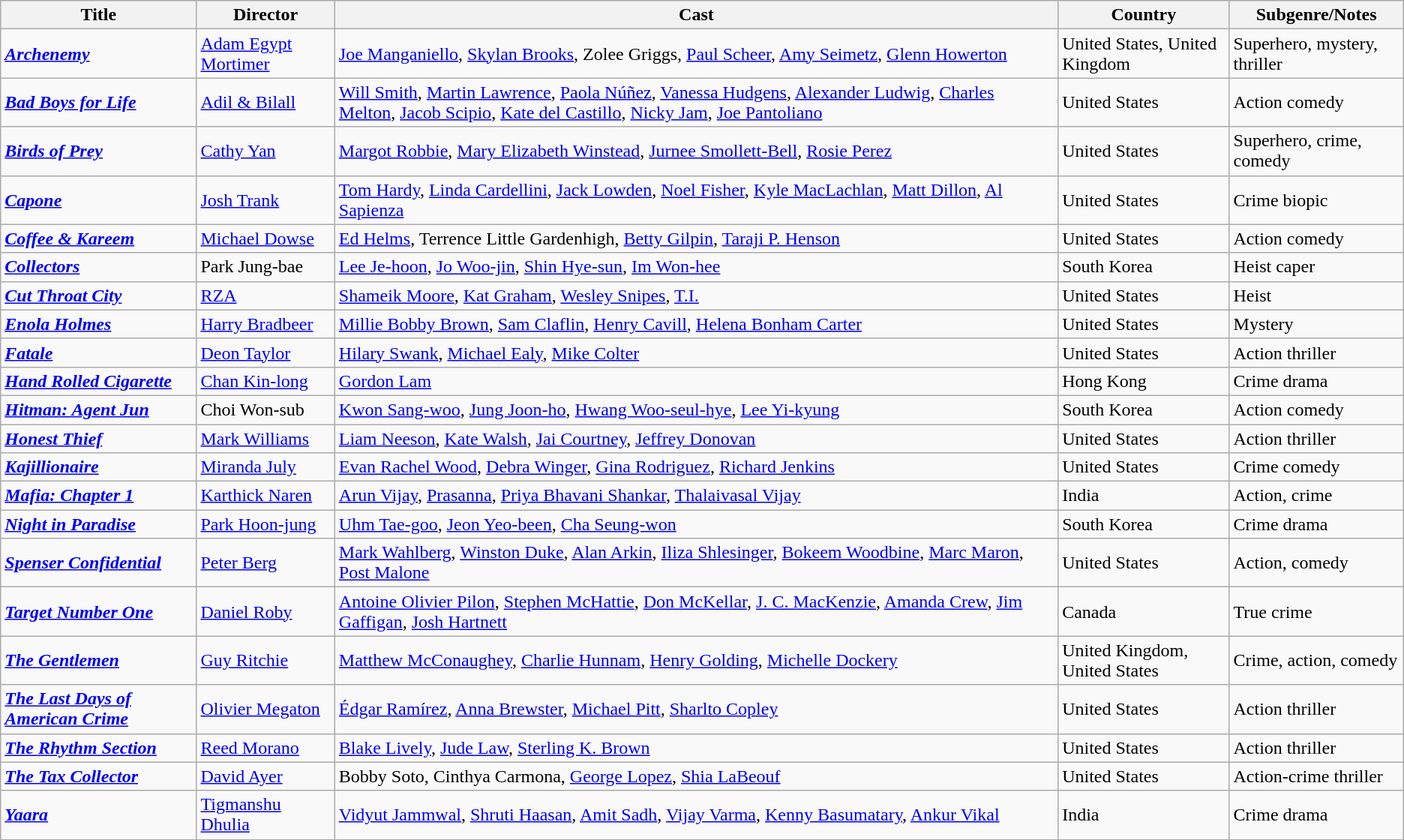<table class="wikitable sortable">
<tr>
<th>Title</th>
<th>Director</th>
<th>Cast</th>
<th>Country</th>
<th>Subgenre/Notes</th>
</tr>
<tr>
<td><em><a href='#'><strong>Archenemy</strong></a></em></td>
<td><a href='#'>Adam Egypt Mortimer</a></td>
<td><a href='#'>Joe Manganiello</a>, <a href='#'>Skylan Brooks</a>, Zolee Griggs, <a href='#'>Paul Scheer</a>, <a href='#'>Amy Seimetz</a>, <a href='#'>Glenn Howerton</a></td>
<td>United States, United Kingdom</td>
<td>Superhero, mystery, thriller</td>
</tr>
<tr>
<td><strong><em><a href='#'>Bad Boys for Life</a></em></strong></td>
<td><a href='#'>Adil & Bilall</a></td>
<td><a href='#'>Will Smith</a>, <a href='#'>Martin Lawrence</a>, <a href='#'>Paola Núñez</a>, <a href='#'>Vanessa Hudgens</a>, <a href='#'>Alexander Ludwig</a>, <a href='#'>Charles Melton</a>, <a href='#'>Jacob Scipio</a>, <a href='#'>Kate del Castillo</a>, <a href='#'>Nicky Jam</a>, <a href='#'>Joe Pantoliano</a></td>
<td>United States</td>
<td>Action comedy</td>
</tr>
<tr>
<td><a href='#'><strong><em>Birds of Prey</em></strong></a></td>
<td><a href='#'>Cathy Yan</a></td>
<td><a href='#'>Margot Robbie</a>, <a href='#'>Mary Elizabeth Winstead</a>, <a href='#'>Jurnee Smollett-Bell</a>, <a href='#'>Rosie Perez</a></td>
<td>United States</td>
<td>Superhero, crime, comedy</td>
</tr>
<tr>
<td><a href='#'><strong><em>Capone</em></strong></a></td>
<td><a href='#'>Josh Trank</a></td>
<td><a href='#'>Tom Hardy</a>, <a href='#'>Linda Cardellini</a>, <a href='#'>Jack Lowden</a>, <a href='#'>Noel Fisher</a>, <a href='#'>Kyle MacLachlan</a>, <a href='#'>Matt Dillon</a>, <a href='#'>Al Sapienza</a></td>
<td>United States</td>
<td>Crime biopic</td>
</tr>
<tr>
<td><strong><em><a href='#'>Coffee & Kareem</a></em></strong></td>
<td><a href='#'>Michael Dowse</a></td>
<td><a href='#'>Ed Helms</a>, Terrence Little Gardenhigh, <a href='#'>Betty Gilpin</a>, <a href='#'>Taraji P. Henson</a></td>
<td>United States</td>
<td>Action comedy</td>
</tr>
<tr>
<td><em><a href='#'><strong>Collectors</strong></a></em></td>
<td>Park Jung-bae</td>
<td><a href='#'>Lee Je-hoon</a>, <a href='#'>Jo Woo-jin</a>, <a href='#'>Shin Hye-sun</a>, <a href='#'>Im Won-hee</a></td>
<td>South Korea</td>
<td>Heist caper</td>
</tr>
<tr>
<td><strong><em><a href='#'>Cut Throat City</a></em></strong></td>
<td><a href='#'>RZA</a></td>
<td><a href='#'>Shameik Moore</a>, <a href='#'>Kat Graham</a>, <a href='#'>Wesley Snipes</a>, <a href='#'>T.I.</a></td>
<td>United States</td>
<td>Heist</td>
</tr>
<tr>
<td><em><a href='#'><strong>Enola Holmes</strong></a></em></td>
<td><a href='#'>Harry Bradbeer</a></td>
<td><a href='#'>Millie Bobby Brown</a>, <a href='#'>Sam Claflin</a>, <a href='#'>Henry Cavill</a>, <a href='#'>Helena Bonham Carter</a></td>
<td>United States</td>
<td>Mystery</td>
</tr>
<tr>
<td><a href='#'><strong><em>Fatale</em></strong></a></td>
<td><a href='#'>Deon Taylor</a></td>
<td><a href='#'>Hilary Swank</a>, <a href='#'>Michael Ealy</a>, <a href='#'>Mike Colter</a></td>
<td>United States</td>
<td>Action thriller</td>
</tr>
<tr>
<td><strong><em><a href='#'>Hand Rolled Cigarette</a></em></strong></td>
<td><a href='#'>Chan Kin-long</a></td>
<td><a href='#'>Gordon Lam</a></td>
<td>Hong Kong</td>
<td>Crime drama</td>
</tr>
<tr>
<td><strong><em><a href='#'>Hitman: Agent Jun</a></em></strong></td>
<td>Choi Won-sub</td>
<td><a href='#'>Kwon Sang-woo</a>, <a href='#'>Jung Joon-ho</a>, <a href='#'>Hwang Woo-seul-hye</a>, <a href='#'>Lee Yi-kyung</a></td>
<td>South Korea</td>
<td>Action comedy</td>
</tr>
<tr>
<td><strong><em><a href='#'>Honest Thief</a></em></strong></td>
<td><a href='#'>Mark Williams</a></td>
<td><a href='#'>Liam Neeson</a>, <a href='#'>Kate Walsh</a>, <a href='#'>Jai Courtney</a>, <a href='#'>Jeffrey Donovan</a></td>
<td>United States</td>
<td>Action thriller</td>
</tr>
<tr>
<td><strong><em><a href='#'>Kajillionaire</a></em></strong></td>
<td><a href='#'>Miranda July</a></td>
<td><a href='#'>Evan Rachel Wood</a>, <a href='#'>Debra Winger</a>, <a href='#'>Gina Rodriguez</a>, <a href='#'>Richard Jenkins</a></td>
<td>United States</td>
<td>Crime comedy</td>
</tr>
<tr>
<td><strong><em><a href='#'>Mafia: Chapter 1</a></em></strong></td>
<td><a href='#'>Karthick Naren</a></td>
<td><a href='#'>Arun Vijay</a>, <a href='#'>Prasanna</a>, <a href='#'>Priya Bhavani Shankar</a>, <a href='#'>Thalaivasal Vijay</a></td>
<td>India</td>
<td>Action, crime</td>
</tr>
<tr>
<td><em><a href='#'><strong>Night in Paradise</strong></a></em></td>
<td><a href='#'>Park Hoon-jung</a></td>
<td><a href='#'>Uhm Tae-goo</a>, <a href='#'>Jeon Yeo-been</a>, <a href='#'>Cha Seung-won</a></td>
<td>South Korea</td>
<td>Crime drama</td>
</tr>
<tr>
<td><strong><em><a href='#'>Spenser Confidential</a></em></strong></td>
<td><a href='#'>Peter Berg</a></td>
<td><a href='#'>Mark Wahlberg</a>, <a href='#'>Winston Duke</a>, <a href='#'>Alan Arkin</a>, <a href='#'>Iliza Shlesinger</a>, <a href='#'>Bokeem Woodbine</a>, <a href='#'>Marc Maron</a>, <a href='#'>Post Malone</a></td>
<td>United States</td>
<td>Action, comedy</td>
</tr>
<tr>
<td><strong><em><a href='#'>Target Number One</a></em></strong></td>
<td><a href='#'>Daniel Roby</a></td>
<td><a href='#'>Antoine Olivier Pilon</a>, <a href='#'>Stephen McHattie</a>, <a href='#'>Don McKellar</a>, <a href='#'>J. C. MacKenzie</a>, <a href='#'>Amanda Crew</a>, <a href='#'>Jim Gaffigan</a>, <a href='#'>Josh Hartnett</a></td>
<td>Canada</td>
<td>True crime</td>
</tr>
<tr>
<td><a href='#'><strong><em>The Gentlemen</em></strong></a></td>
<td><a href='#'>Guy Ritchie</a></td>
<td><a href='#'>Matthew McConaughey</a>, <a href='#'>Charlie Hunnam</a>, <a href='#'>Henry Golding</a>, <a href='#'>Michelle Dockery</a></td>
<td>United Kingdom, United States</td>
<td>Crime, action, comedy</td>
</tr>
<tr>
<td><strong><em><a href='#'>The Last Days of American Crime</a></em></strong></td>
<td><a href='#'>Olivier Megaton</a></td>
<td><a href='#'>Édgar Ramírez</a>, <a href='#'>Anna Brewster</a>, <a href='#'>Michael Pitt</a>, <a href='#'>Sharlto Copley</a></td>
<td>United States</td>
<td>Action thriller</td>
</tr>
<tr>
<td><strong><em><a href='#'>The Rhythm Section</a></em></strong></td>
<td><a href='#'>Reed Morano</a></td>
<td><a href='#'>Blake Lively</a>, <a href='#'>Jude Law</a>, <a href='#'>Sterling K. Brown</a></td>
<td>United States</td>
<td>Action thriller</td>
</tr>
<tr>
<td><strong><em><a href='#'>The Tax Collector</a></em></strong></td>
<td><a href='#'>David Ayer</a></td>
<td>Bobby Soto, Cinthya Carmona, <a href='#'>George Lopez</a>, <a href='#'>Shia LaBeouf</a></td>
<td>United States</td>
<td>Action-crime thriller</td>
</tr>
<tr>
<td><strong><em><a href='#'>Yaara</a></em></strong></td>
<td><a href='#'>Tigmanshu Dhulia</a></td>
<td><a href='#'>Vidyut Jammwal</a>, <a href='#'>Shruti Haasan</a>, <a href='#'>Amit Sadh</a>, <a href='#'>Vijay Varma</a>, <a href='#'>Kenny Basumatary</a>, <a href='#'>Ankur Vikal</a></td>
<td>India</td>
<td>Crime drama</td>
</tr>
</table>
